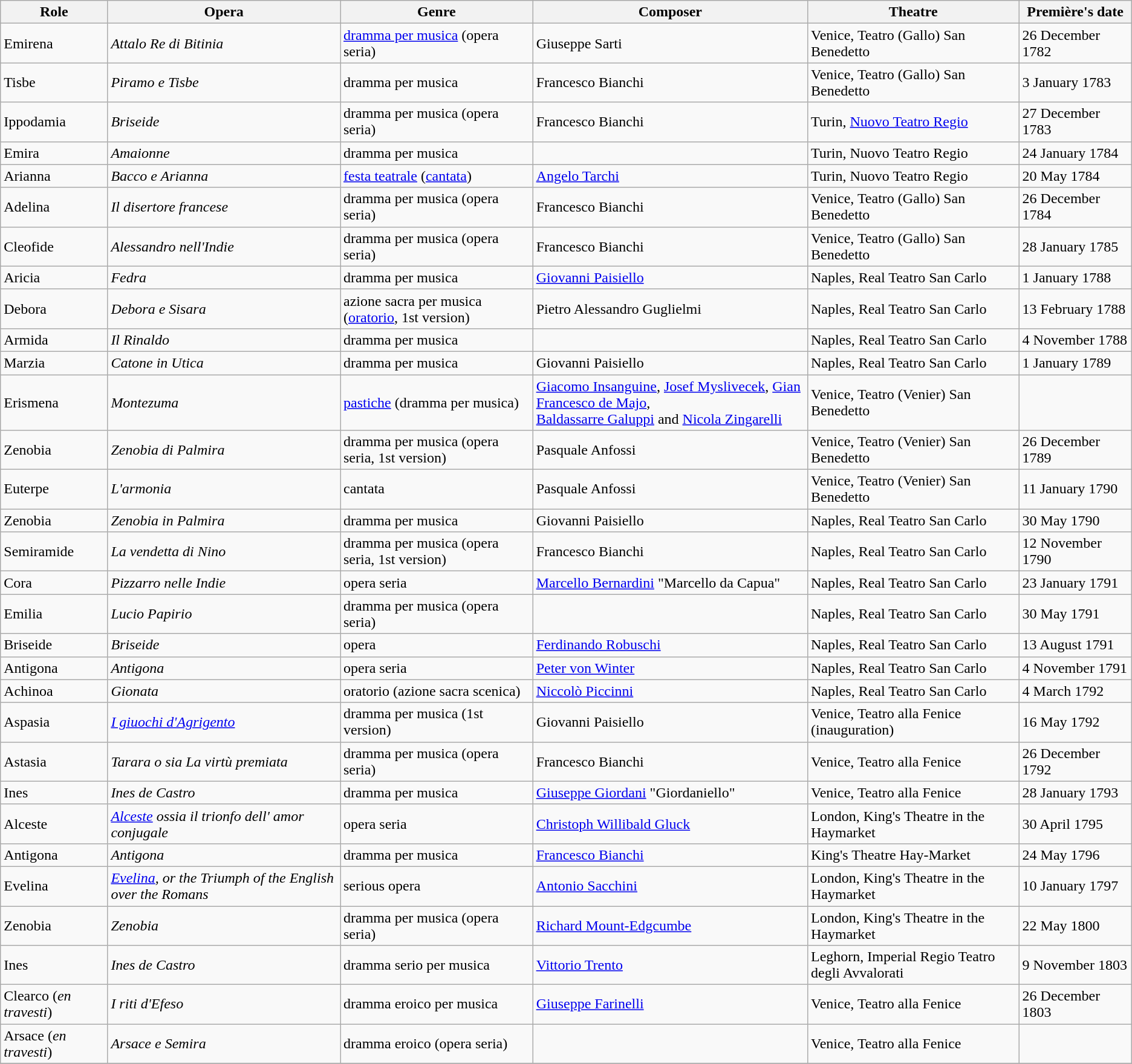<table class="wikitable">
<tr>
<th>Role</th>
<th>Opera</th>
<th>Genre</th>
<th>Composer</th>
<th>Theatre</th>
<th>Première's date</th>
</tr>
<tr>
<td>Emirena</td>
<td><em>Attalo Re di Bitinia</em></td>
<td><a href='#'>dramma per musica</a> (opera seria)</td>
<td>Giuseppe Sarti</td>
<td>Venice, Teatro (Gallo) San Benedetto</td>
<td>26 December 1782</td>
</tr>
<tr>
<td>Tisbe</td>
<td><em>Piramo e Tisbe</em></td>
<td>dramma per musica</td>
<td>Francesco Bianchi</td>
<td>Venice, Teatro (Gallo) San Benedetto</td>
<td>3 January 1783</td>
</tr>
<tr>
<td>Ippodamia</td>
<td><em>Briseide</em></td>
<td>dramma per musica (opera seria)</td>
<td>Francesco Bianchi</td>
<td>Turin, <a href='#'>Nuovo Teatro Regio</a></td>
<td>27 December 1783</td>
</tr>
<tr>
<td>Emira</td>
<td><em>Amaionne</em></td>
<td>dramma per musica</td>
<td></td>
<td>Turin, Nuovo Teatro Regio</td>
<td>24 January 1784</td>
</tr>
<tr>
<td>Arianna</td>
<td><em>Bacco e Arianna</em></td>
<td><a href='#'>festa teatrale</a> (<a href='#'>cantata</a>)</td>
<td><a href='#'>Angelo Tarchi</a></td>
<td>Turin, Nuovo Teatro Regio</td>
<td>20 May 1784</td>
</tr>
<tr>
<td>Adelina</td>
<td><em>Il disertore francese</em></td>
<td>dramma per musica (opera seria)</td>
<td>Francesco Bianchi</td>
<td>Venice, Teatro (Gallo) San Benedetto</td>
<td>26 December 1784</td>
</tr>
<tr>
<td>Cleofide</td>
<td><em>Alessandro nell'Indie</em></td>
<td>dramma per musica (opera seria)</td>
<td>Francesco Bianchi</td>
<td>Venice, Teatro (Gallo) San Benedetto</td>
<td>28 January 1785</td>
</tr>
<tr>
<td>Aricia</td>
<td><em>Fedra</em></td>
<td>dramma per musica</td>
<td><a href='#'>Giovanni Paisiello</a></td>
<td>Naples, Real Teatro San Carlo</td>
<td>1 January 1788</td>
</tr>
<tr>
<td>Debora</td>
<td><em>Debora e Sisara</em></td>
<td>azione sacra per musica (<a href='#'>oratorio</a>, 1st version)</td>
<td>Pietro Alessandro Guglielmi</td>
<td>Naples, Real Teatro San Carlo</td>
<td>13 February 1788</td>
</tr>
<tr>
<td>Armida</td>
<td><em>Il Rinaldo</em></td>
<td>dramma per musica</td>
<td></td>
<td>Naples, Real Teatro San Carlo</td>
<td>4 November 1788</td>
</tr>
<tr>
<td>Marzia</td>
<td><em>Catone in Utica</em></td>
<td>dramma per musica</td>
<td>Giovanni Paisiello</td>
<td>Naples, Real Teatro San Carlo</td>
<td>1 January 1789</td>
</tr>
<tr>
<td>Erismena</td>
<td><em>Montezuma</em></td>
<td><a href='#'>pastiche</a> (dramma per musica)</td>
<td><a href='#'>Giacomo Insanguine</a>, <a href='#'>Josef Myslivecek</a>, <a href='#'>Gian Francesco de Majo</a>,<br><a href='#'>Baldassarre Galuppi</a> and <a href='#'>Nicola Zingarelli</a></td>
<td>Venice, Teatro (Venier) San Benedetto</td>
<td></td>
</tr>
<tr>
<td>Zenobia</td>
<td><em>Zenobia di Palmira</em></td>
<td>dramma per musica (opera seria, 1st version)</td>
<td>Pasquale Anfossi</td>
<td>Venice, Teatro (Venier) San Benedetto</td>
<td>26 December 1789</td>
</tr>
<tr>
<td>Euterpe</td>
<td><em>L'armonia</em></td>
<td>cantata</td>
<td>Pasquale Anfossi</td>
<td>Venice, Teatro (Venier) San Benedetto</td>
<td>11 January 1790</td>
</tr>
<tr>
<td>Zenobia</td>
<td><em>Zenobia in Palmira</em></td>
<td>dramma per musica</td>
<td>Giovanni Paisiello</td>
<td>Naples, Real Teatro San Carlo</td>
<td>30 May 1790</td>
</tr>
<tr>
<td>Semiramide</td>
<td><em>La vendetta di Nino</em></td>
<td>dramma per musica (opera seria, 1st version)</td>
<td>Francesco Bianchi</td>
<td>Naples, Real Teatro San Carlo</td>
<td>12 November 1790</td>
</tr>
<tr>
<td>Cora</td>
<td><em>Pizzarro nelle Indie</em></td>
<td>opera seria</td>
<td><a href='#'>Marcello Bernardini</a> "Marcello da Capua"</td>
<td>Naples, Real Teatro San Carlo</td>
<td>23 January 1791</td>
</tr>
<tr>
<td>Emilia</td>
<td><em>Lucio Papirio</em></td>
<td>dramma per musica (opera seria)</td>
<td></td>
<td>Naples, Real Teatro San Carlo</td>
<td>30 May 1791</td>
</tr>
<tr>
<td>Briseide</td>
<td><em>Briseide</em></td>
<td>opera</td>
<td><a href='#'>Ferdinando Robuschi</a></td>
<td>Naples, Real Teatro San Carlo</td>
<td>13 August 1791</td>
</tr>
<tr>
<td>Antigona</td>
<td><em>Antigona</em></td>
<td>opera seria</td>
<td><a href='#'>Peter von Winter</a></td>
<td>Naples, Real Teatro San Carlo</td>
<td>4 November 1791</td>
</tr>
<tr>
<td>Achinoa</td>
<td><em>Gionata</em></td>
<td>oratorio (azione sacra scenica)</td>
<td><a href='#'>Niccolò Piccinni</a></td>
<td>Naples, Real Teatro San Carlo</td>
<td>4 March 1792</td>
</tr>
<tr>
<td>Aspasia</td>
<td><em><a href='#'>I giuochi d'Agrigento</a></em></td>
<td>dramma per musica (1st version)</td>
<td>Giovanni Paisiello</td>
<td>Venice, Teatro alla Fenice (inauguration)</td>
<td>16 May 1792</td>
</tr>
<tr>
<td>Astasia</td>
<td><em>Tarara o sia La virtù premiata</em></td>
<td>dramma per musica (opera seria)</td>
<td>Francesco Bianchi</td>
<td>Venice, Teatro alla Fenice</td>
<td>26 December 1792</td>
</tr>
<tr>
<td>Ines</td>
<td><em>Ines de Castro</em></td>
<td>dramma per musica</td>
<td><a href='#'>Giuseppe Giordani</a> "Giordaniello"</td>
<td>Venice, Teatro alla Fenice</td>
<td>28 January 1793</td>
</tr>
<tr>
<td>Alceste</td>
<td><em><a href='#'>Alceste</a> ossia il trionfo dell' amor conjugale</em></td>
<td>opera seria</td>
<td><a href='#'>Christoph Willibald Gluck</a></td>
<td>London, King's Theatre in the Haymarket</td>
<td>30 April 1795</td>
</tr>
<tr>
<td>Antigona</td>
<td><em>Antigona</em></td>
<td>dramma per musica</td>
<td><a href='#'>Francesco Bianchi</a></td>
<td>King's Theatre Hay-Market</td>
<td>24 May 1796</td>
</tr>
<tr>
<td>Evelina</td>
<td><em><a href='#'>Evelina</a>, or the Triumph of the English over the Romans</em></td>
<td>serious opera</td>
<td><a href='#'>Antonio Sacchini</a></td>
<td>London, King's Theatre in the Haymarket</td>
<td>10 January 1797</td>
</tr>
<tr>
<td>Zenobia</td>
<td><em>Zenobia</em></td>
<td>dramma per musica (opera seria)</td>
<td><a href='#'>Richard Mount-Edgcumbe</a></td>
<td>London, King's Theatre in the Haymarket</td>
<td>22 May 1800</td>
</tr>
<tr>
<td>Ines</td>
<td><em>Ines de Castro</em></td>
<td>dramma serio per musica</td>
<td><a href='#'>Vittorio Trento</a></td>
<td>Leghorn, Imperial Regio Teatro degli Avvalorati</td>
<td>9 November 1803</td>
</tr>
<tr>
<td>Clearco (<em>en travesti</em>)</td>
<td><em>I riti d'Efeso</em></td>
<td>dramma eroico per musica</td>
<td><a href='#'>Giuseppe Farinelli</a></td>
<td>Venice, Teatro alla Fenice</td>
<td>26 December 1803</td>
</tr>
<tr>
<td>Arsace (<em>en travesti</em>)</td>
<td><em>Arsace e Semira</em></td>
<td>dramma eroico (opera seria)</td>
<td></td>
<td>Venice, Teatro alla Fenice</td>
<td></td>
</tr>
<tr>
</tr>
</table>
